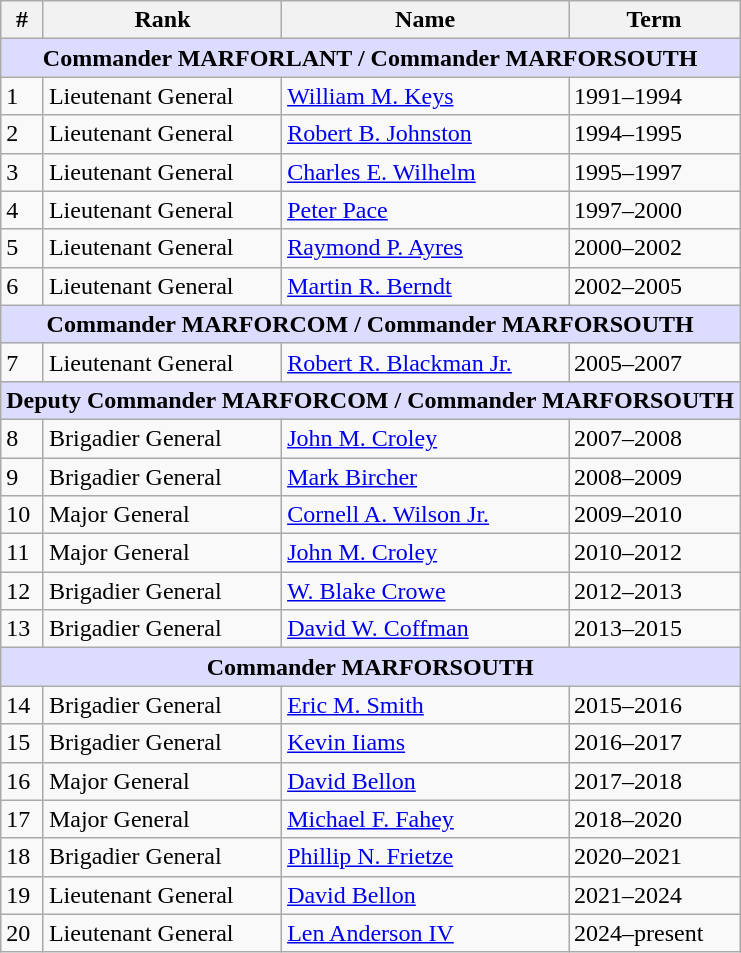<table class="wikitable">
<tr>
<th>#</th>
<th>Rank</th>
<th>Name</th>
<th>Term</th>
</tr>
<tr>
<td colspan="5" align="center" style="background:#dcdcfe;"><strong>Commander MARFORLANT / Commander MARFORSOUTH</strong></td>
</tr>
<tr>
<td>1</td>
<td>Lieutenant General</td>
<td><a href='#'>William M. Keys</a></td>
<td>1991–1994</td>
</tr>
<tr>
<td>2</td>
<td>Lieutenant General</td>
<td><a href='#'>Robert B. Johnston</a></td>
<td>1994–1995</td>
</tr>
<tr>
<td>3</td>
<td>Lieutenant General</td>
<td><a href='#'>Charles E. Wilhelm</a></td>
<td>1995–1997</td>
</tr>
<tr>
<td>4</td>
<td>Lieutenant General</td>
<td><a href='#'>Peter Pace</a></td>
<td>1997–2000</td>
</tr>
<tr>
<td>5</td>
<td>Lieutenant General</td>
<td><a href='#'>Raymond P. Ayres</a></td>
<td>2000–2002</td>
</tr>
<tr>
<td>6</td>
<td>Lieutenant General</td>
<td><a href='#'>Martin R. Berndt</a></td>
<td>2002–2005</td>
</tr>
<tr>
<td colspan="5" align="center" style="background:#dcdcfe;"><strong>Commander MARFORCOM / Commander MARFORSOUTH</strong></td>
</tr>
<tr>
<td>7</td>
<td>Lieutenant General</td>
<td><a href='#'>Robert R. Blackman Jr.</a></td>
<td>2005–2007</td>
</tr>
<tr>
<td colspan="5" align="center" style="background:#dcdcfe;"><strong>Deputy Commander MARFORCOM / Commander MARFORSOUTH</strong></td>
</tr>
<tr>
<td>8</td>
<td>Brigadier General</td>
<td><a href='#'>John M. Croley</a></td>
<td>2007–2008</td>
</tr>
<tr>
<td>9</td>
<td>Brigadier General</td>
<td><a href='#'>Mark Bircher</a></td>
<td>2008–2009</td>
</tr>
<tr>
<td>10</td>
<td>Major General</td>
<td><a href='#'>Cornell A. Wilson Jr.</a></td>
<td>2009–2010</td>
</tr>
<tr>
<td>11</td>
<td>Major General</td>
<td><a href='#'>John M. Croley</a></td>
<td>2010–2012</td>
</tr>
<tr>
<td>12</td>
<td>Brigadier General</td>
<td><a href='#'>W. Blake Crowe</a></td>
<td>2012–2013</td>
</tr>
<tr>
<td>13</td>
<td>Brigadier General</td>
<td><a href='#'>David W. Coffman</a></td>
<td>2013–2015</td>
</tr>
<tr>
<td colspan="5" align="center" style="background:#dcdcfe;"><strong>Commander MARFORSOUTH</strong></td>
</tr>
<tr>
<td>14</td>
<td>Brigadier General</td>
<td><a href='#'>Eric M. Smith</a></td>
<td>2015–2016</td>
</tr>
<tr>
<td>15</td>
<td>Brigadier General</td>
<td><a href='#'>Kevin Iiams</a></td>
<td>2016–2017</td>
</tr>
<tr>
<td>16</td>
<td>Major General</td>
<td><a href='#'>David Bellon</a></td>
<td>2017–2018</td>
</tr>
<tr>
<td>17</td>
<td>Major General</td>
<td><a href='#'>Michael F. Fahey</a></td>
<td>2018–2020</td>
</tr>
<tr>
<td>18</td>
<td>Brigadier General</td>
<td><a href='#'>Phillip N. Frietze</a></td>
<td>2020–2021</td>
</tr>
<tr>
<td>19</td>
<td>Lieutenant General</td>
<td><a href='#'>David Bellon</a></td>
<td>2021–2024</td>
</tr>
<tr>
<td>20</td>
<td>Lieutenant General</td>
<td><a href='#'>Len Anderson IV</a></td>
<td>2024–present</td>
</tr>
</table>
